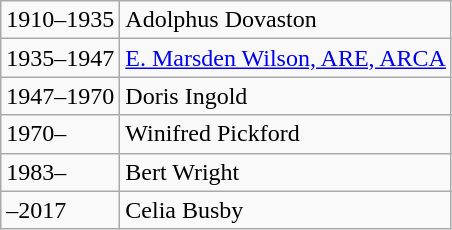<table class="wikitable">
<tr>
<td>1910–1935</td>
<td>Adolphus Dovaston</td>
</tr>
<tr>
<td>1935–1947</td>
<td><a href='#'>E. Marsden Wilson, ARE, ARCA</a></td>
</tr>
<tr>
<td>1947–1970</td>
<td>Doris Ingold</td>
</tr>
<tr>
<td>1970–</td>
<td>Winifred Pickford</td>
</tr>
<tr>
<td>1983–</td>
<td>Bert Wright</td>
</tr>
<tr>
<td>–2017</td>
<td>Celia Busby</td>
</tr>
</table>
